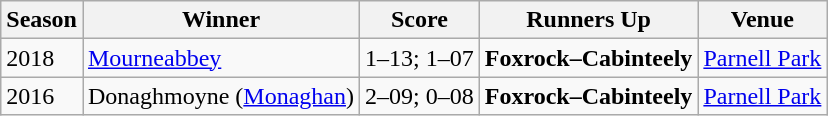<table class="wikitable collapsible">
<tr>
<th>Season</th>
<th>Winner</th>
<th>Score</th>
<th>Runners Up</th>
<th>Venue</th>
</tr>
<tr>
<td>2018</td>
<td><a href='#'>Mourneabbey</a></td>
<td>1–13; 1–07</td>
<td><strong>Foxrock–Cabinteely</strong></td>
<td><a href='#'>Parnell Park</a></td>
</tr>
<tr>
<td>2016</td>
<td>Donaghmoyne (<a href='#'>Monaghan</a>)</td>
<td>2–09; 0–08</td>
<td><strong>Foxrock–Cabinteely</strong></td>
<td><a href='#'>Parnell Park</a></td>
</tr>
</table>
